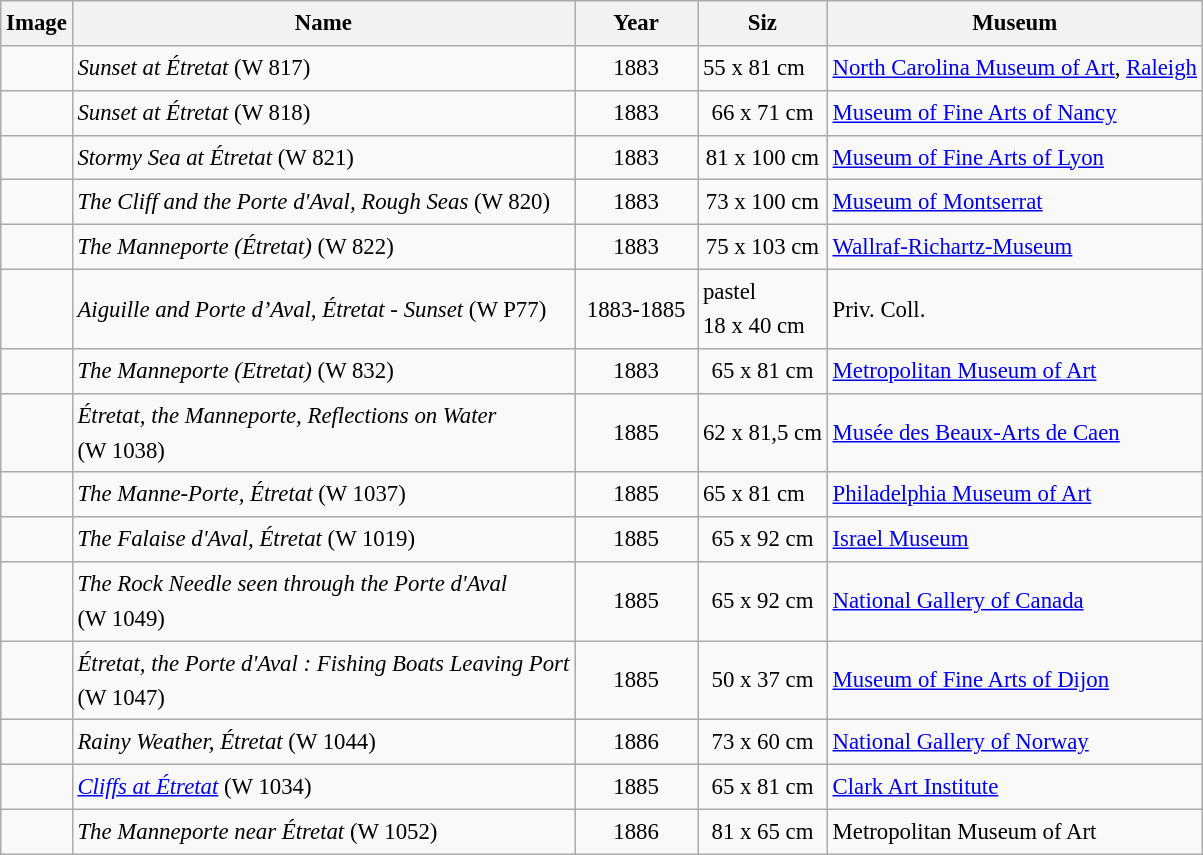<table class="wikitable sortable" style="font-size:95%;border:0px;text-align:left;line-height:150%;">
<tr>
<th>Image</th>
<th>Name</th>
<th width="75" align="center">Year</th>
<th>Siz</th>
<th>Museum</th>
</tr>
<tr ---->
<td></td>
<td><em>Sunset at Étretat</em> (W 817)</td>
<td align="center">1883</td>
<td>55 x 81 cm</td>
<td><a href='#'>North Carolina Museum of Art</a>, <a href='#'>Raleigh</a></td>
</tr>
<tr ---->
<td></td>
<td><em>Sunset at Étretat</em> (W 818)</td>
<td align="center">1883</td>
<td align="center">66 x 71 cm</td>
<td><a href='#'>Museum of Fine Arts of Nancy</a></td>
</tr>
<tr ---->
<td></td>
<td><em>Stormy Sea at Étretat</em> (W 821)</td>
<td align="center">1883</td>
<td align="center">81 x 100 cm</td>
<td><a href='#'>Museum of Fine Arts of Lyon</a></td>
</tr>
<tr ---->
<td></td>
<td><em>The Cliff and the Porte d'Aval, Rough Seas</em> (W 820)<em></em></td>
<td align="center">1883</td>
<td align="center">73 x 100 cm</td>
<td><a href='#'>Museum of Montserrat</a></td>
</tr>
<tr ---->
<td></td>
<td><em>The Manneporte (Étretat)</em> (W 822)</td>
<td align="center">1883</td>
<td align="center">75 x 103 cm</td>
<td><a href='#'>Wallraf-Richartz-Museum</a></td>
</tr>
<tr ---->
<td></td>
<td><em>Aiguille and  Porte d’Aval, Étretat - Sunset</em> (W P77)</td>
<td align="center">1883-1885</td>
<td>pastel<br>18 x 40 cm</td>
<td>Priv. Coll.</td>
</tr>
<tr ---->
<td></td>
<td><em>The Manneporte (Etretat)</em> (W 832)</td>
<td align="center">1883</td>
<td align="center">65 x 81 cm</td>
<td><a href='#'>Metropolitan Museum of Art</a></td>
</tr>
<tr ---->
<td></td>
<td><em>Étretat, the Manneporte, Reflections on Water</em><br>(W 1038)</td>
<td align="center">1885</td>
<td align="center">62 x 81,5 cm</td>
<td><a href='#'>Musée des Beaux-Arts de Caen</a></td>
</tr>
<tr ---->
<td></td>
<td><em>The Manne-Porte, Étretat</em> (W 1037)</td>
<td align="center">1885</td>
<td>65 x 81 cm</td>
<td><a href='#'>Philadelphia Museum of Art</a></td>
</tr>
<tr ---->
<td></td>
<td><em>The Falaise d'Aval, Étretat</em> (W 1019)</td>
<td align="center">1885</td>
<td align="center">65 x 92 cm</td>
<td><a href='#'>Israel Museum</a></td>
</tr>
<tr ---->
<td></td>
<td><em>The Rock Needle seen through the Porte d'Aval</em><br>(W 1049)</td>
<td align="center">1885</td>
<td align="center">65 x 92 cm</td>
<td><a href='#'>National Gallery of Canada</a></td>
</tr>
<tr ---->
<td></td>
<td><em>Étretat, the Porte d'Aval : Fishing Boats Leaving Port</em><br>(W 1047)</td>
<td align="center">1885</td>
<td align="center">50 x 37 cm</td>
<td><a href='#'>Museum of Fine Arts of Dijon</a></td>
</tr>
<tr ---->
<td></td>
<td><em>Rainy Weather, Étretat</em> (W 1044)</td>
<td align="center">1886</td>
<td align="center">73 x 60 cm</td>
<td><a href='#'>National Gallery of Norway</a></td>
</tr>
<tr ---->
<td></td>
<td><em><a href='#'>Cliffs at Étretat</a></em> (W 1034)</td>
<td align="center">1885</td>
<td align="center">65 x 81 cm</td>
<td><a href='#'>Clark Art Institute</a></td>
</tr>
<tr ---->
<td></td>
<td><em>The Manneporte near Étretat</em> (W 1052)</td>
<td align="center">1886</td>
<td align="center">81 x 65 cm</td>
<td>Metropolitan Museum of Art</td>
</tr>
</table>
